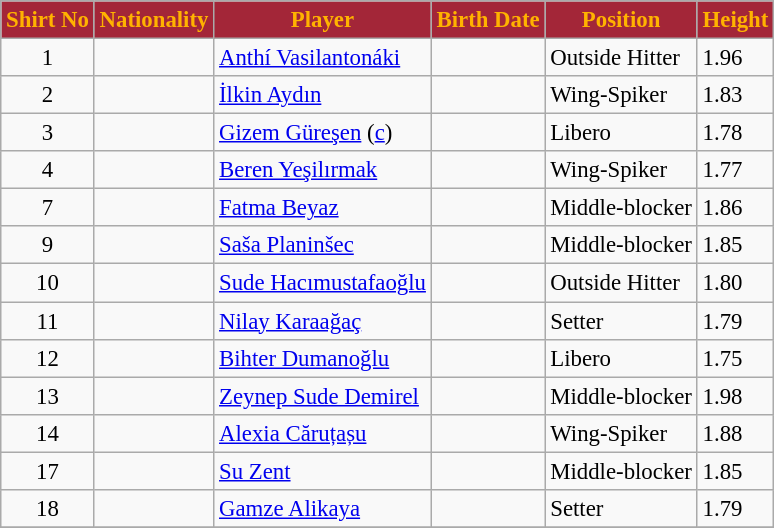<table class=wikitable style="font-size:95%;">
<tr>
<th style="color:#FFB300; background:#A32638;">Shirt No</th>
<th style="color:#FFB300; background:#A32638;">Nationality</th>
<th style="color:#FFB300; background:#A32638;">Player</th>
<th style="color:#FFB300; background:#A32638;">Birth Date</th>
<th style="color:#FFB300; background:#A32638;">Position</th>
<th style="color:#FFB300; background:#A32638;">Height</th>
</tr>
<tr>
<td align=center>1</td>
<td></td>
<td><a href='#'>Anthí Vasilantonáki</a></td>
<td></td>
<td>Outside Hitter</td>
<td>1.96</td>
</tr>
<tr>
<td align=center>2</td>
<td></td>
<td><a href='#'>İlkin Aydın</a></td>
<td></td>
<td>Wing-Spiker</td>
<td>1.83</td>
</tr>
<tr>
<td align=center>3</td>
<td></td>
<td><a href='#'>Gizem Güreşen</a>  (<a href='#'>c</a>)</td>
<td></td>
<td>Libero</td>
<td>1.78</td>
</tr>
<tr>
<td align=center>4</td>
<td></td>
<td><a href='#'>Beren Yeşilırmak</a></td>
<td></td>
<td>Wing-Spiker</td>
<td>1.77</td>
</tr>
<tr>
<td align=center>7</td>
<td></td>
<td><a href='#'>Fatma Beyaz</a></td>
<td></td>
<td>Middle-blocker</td>
<td>1.86</td>
</tr>
<tr>
<td align=center>9</td>
<td></td>
<td><a href='#'>Saša Planinšec</a></td>
<td></td>
<td>Middle-blocker</td>
<td>1.85</td>
</tr>
<tr>
<td align=center>10</td>
<td></td>
<td><a href='#'>Sude Hacımustafaoğlu</a></td>
<td></td>
<td>Outside Hitter</td>
<td>1.80</td>
</tr>
<tr>
<td align=center>11</td>
<td></td>
<td><a href='#'>Nilay Karaağaç</a></td>
<td></td>
<td>Setter</td>
<td>1.79</td>
</tr>
<tr>
<td align=center>12</td>
<td></td>
<td><a href='#'>Bihter Dumanoğlu</a></td>
<td></td>
<td>Libero</td>
<td>1.75</td>
</tr>
<tr>
<td align=center>13</td>
<td></td>
<td><a href='#'>Zeynep Sude Demirel</a></td>
<td></td>
<td>Middle-blocker</td>
<td>1.98</td>
</tr>
<tr>
<td align=center>14</td>
<td></td>
<td><a href='#'>Alexia Căruțașu</a></td>
<td></td>
<td>Wing-Spiker</td>
<td>1.88</td>
</tr>
<tr>
<td align=center>17</td>
<td></td>
<td><a href='#'>Su Zent</a></td>
<td></td>
<td>Middle-blocker</td>
<td>1.85</td>
</tr>
<tr>
<td align=center>18</td>
<td></td>
<td><a href='#'>Gamze Alikaya</a></td>
<td></td>
<td>Setter</td>
<td>1.79</td>
</tr>
<tr>
</tr>
</table>
